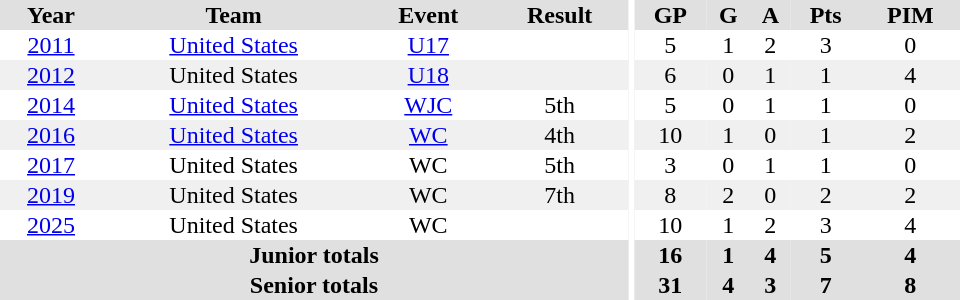<table border="0" cellpadding="1" cellspacing="0" ID="Table3" style="text-align:center; width:40em">
<tr ALIGN="center" bgcolor="#e0e0e0">
<th>Year</th>
<th>Team</th>
<th>Event</th>
<th>Result</th>
<th rowspan="99" bgcolor="#ffffff"></th>
<th>GP</th>
<th>G</th>
<th>A</th>
<th>Pts</th>
<th>PIM</th>
</tr>
<tr>
<td><a href='#'>2011</a></td>
<td><a href='#'>United States</a></td>
<td><a href='#'>U17</a></td>
<td></td>
<td>5</td>
<td>1</td>
<td>2</td>
<td>3</td>
<td>0</td>
</tr>
<tr bgcolor="#f0f0f0">
<td><a href='#'>2012</a></td>
<td>United States</td>
<td><a href='#'>U18</a></td>
<td></td>
<td>6</td>
<td>0</td>
<td>1</td>
<td>1</td>
<td>4</td>
</tr>
<tr>
<td><a href='#'>2014</a></td>
<td><a href='#'>United States</a></td>
<td><a href='#'>WJC</a></td>
<td>5th</td>
<td>5</td>
<td>0</td>
<td>1</td>
<td>1</td>
<td>0</td>
</tr>
<tr bgcolor="#f0f0f0">
<td><a href='#'>2016</a></td>
<td><a href='#'>United States</a></td>
<td><a href='#'>WC</a></td>
<td>4th</td>
<td>10</td>
<td>1</td>
<td>0</td>
<td>1</td>
<td>2</td>
</tr>
<tr>
<td><a href='#'>2017</a></td>
<td>United States</td>
<td>WC</td>
<td>5th</td>
<td>3</td>
<td>0</td>
<td>1</td>
<td>1</td>
<td>0</td>
</tr>
<tr bgcolor="#f0f0f0">
<td><a href='#'>2019</a></td>
<td>United States</td>
<td>WC</td>
<td>7th</td>
<td>8</td>
<td>2</td>
<td>0</td>
<td>2</td>
<td>2</td>
</tr>
<tr>
<td><a href='#'>2025</a></td>
<td>United States</td>
<td>WC</td>
<td></td>
<td>10</td>
<td>1</td>
<td>2</td>
<td>3</td>
<td>4</td>
</tr>
<tr bgcolor="#e0e0e0">
<th colspan="4">Junior totals</th>
<th>16</th>
<th>1</th>
<th>4</th>
<th>5</th>
<th>4</th>
</tr>
<tr bgcolor="#e0e0e0">
<th colspan="4">Senior totals</th>
<th>31</th>
<th>4</th>
<th>3</th>
<th>7</th>
<th>8</th>
</tr>
</table>
